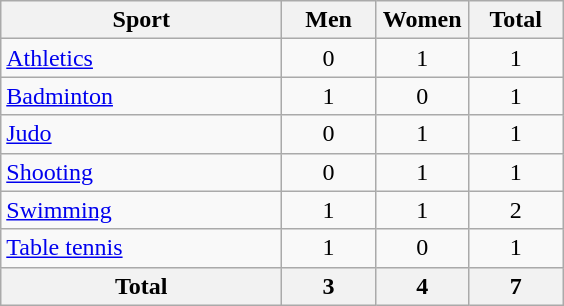<table class="wikitable sortable" style="text-align:center;">
<tr>
<th width=180>Sport</th>
<th width=55>Men</th>
<th width=55>Women</th>
<th width=55>Total</th>
</tr>
<tr>
<td align=left><a href='#'>Athletics</a></td>
<td>0</td>
<td>1</td>
<td>1</td>
</tr>
<tr>
<td align=left><a href='#'>Badminton</a></td>
<td>1</td>
<td>0</td>
<td>1</td>
</tr>
<tr>
<td align=left><a href='#'>Judo</a></td>
<td>0</td>
<td>1</td>
<td>1</td>
</tr>
<tr>
<td align=left><a href='#'>Shooting</a></td>
<td>0</td>
<td>1</td>
<td>1</td>
</tr>
<tr>
<td align=left><a href='#'>Swimming</a></td>
<td>1</td>
<td>1</td>
<td>2</td>
</tr>
<tr>
<td align=left><a href='#'>Table tennis</a></td>
<td>1</td>
<td>0</td>
<td>1</td>
</tr>
<tr>
<th>Total</th>
<th>3</th>
<th>4</th>
<th>7</th>
</tr>
</table>
